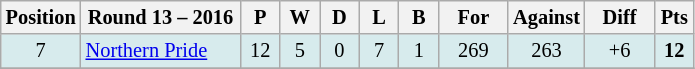<table class="wikitable" style="text-align:center; font-size:85%;">
<tr>
<th width=40 abbr="Position">Position</th>
<th width=100>Round 13 – 2016</th>
<th width=20 abbr="Played">P</th>
<th width=20 abbr="Won">W</th>
<th width=20 abbr="Drawn">D</th>
<th width=20 abbr="Lost">L</th>
<th width=20 abbr="Bye">B</th>
<th width=40 abbr="Points for">For</th>
<th width=40 abbr="Points against">Against</th>
<th width=40 abbr="Points difference">Diff</th>
<th width=20 abbr="Points">Pts</th>
</tr>
<tr style="background: #d7ebed;">
<td>7</td>
<td style="text-align:left;"> <a href='#'>Northern Pride</a></td>
<td>12</td>
<td>5</td>
<td>0</td>
<td>7</td>
<td>1</td>
<td>269</td>
<td>263</td>
<td>+6</td>
<td><strong>12</strong></td>
</tr>
<tr>
</tr>
</table>
